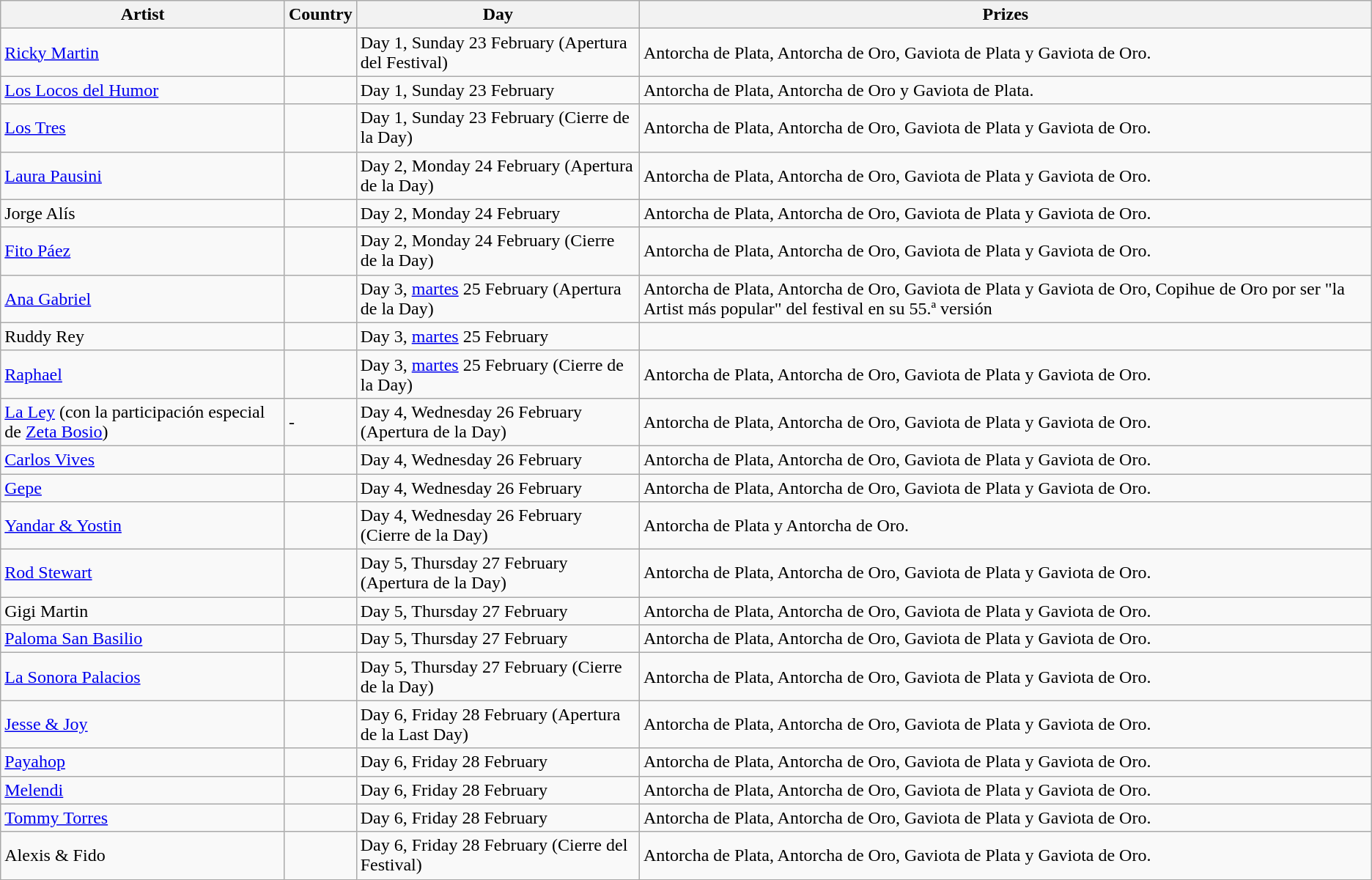<table class="wikitable">
<tr>
<th>Artist</th>
<th>Country</th>
<th>Day</th>
<th>Prizes</th>
</tr>
<tr>
<td><a href='#'>Ricky Martin</a></td>
<td></td>
<td>Day 1, Sunday 23 February (Apertura del Festival)</td>
<td>Antorcha de Plata, Antorcha de Oro, Gaviota de Plata y Gaviota de Oro.</td>
</tr>
<tr>
<td><a href='#'>Los Locos del Humor</a></td>
<td></td>
<td>Day 1, Sunday 23 February</td>
<td>Antorcha de Plata, Antorcha de Oro y Gaviota de Plata.</td>
</tr>
<tr>
<td><a href='#'>Los Tres</a></td>
<td></td>
<td>Day 1, Sunday 23 February (Cierre de la Day)</td>
<td>Antorcha de Plata, Antorcha de Oro, Gaviota de Plata y Gaviota de Oro.</td>
</tr>
<tr>
<td><a href='#'>Laura Pausini</a></td>
<td></td>
<td>Day 2, Monday 24 February (Apertura de la Day)</td>
<td>Antorcha de Plata, Antorcha de Oro, Gaviota de Plata y Gaviota de Oro.</td>
</tr>
<tr>
<td>Jorge Alís</td>
<td></td>
<td>Day 2, Monday 24 February</td>
<td>Antorcha de Plata, Antorcha de Oro, Gaviota de Plata y Gaviota de Oro.</td>
</tr>
<tr>
<td><a href='#'>Fito Páez</a></td>
<td></td>
<td>Day 2, Monday 24 February (Cierre de la Day)</td>
<td>Antorcha de Plata, Antorcha de Oro, Gaviota de Plata y Gaviota de Oro.</td>
</tr>
<tr>
<td><a href='#'>Ana Gabriel</a></td>
<td></td>
<td>Day 3, <a href='#'>martes</a> 25 February (Apertura de la Day)</td>
<td>Antorcha de Plata, Antorcha de Oro, Gaviota de Plata y Gaviota de Oro, Copihue de Oro por ser "la Artist más popular" del festival en su 55.ª versión</td>
</tr>
<tr>
<td>Ruddy Rey</td>
<td></td>
<td>Day 3, <a href='#'>martes</a> 25 February</td>
<td></td>
</tr>
<tr>
<td><a href='#'>Raphael</a></td>
<td></td>
<td>Day 3, <a href='#'>martes</a> 25 February (Cierre de la Day)</td>
<td>Antorcha de Plata, Antorcha de Oro, Gaviota de Plata y Gaviota de Oro.</td>
</tr>
<tr>
<td><a href='#'>La Ley</a> (con la participación especial de <a href='#'>Zeta Bosio</a>)</td>
<td>-</td>
<td>Day 4, Wednesday 26 February (Apertura de la Day)</td>
<td>Antorcha de Plata, Antorcha de Oro, Gaviota de Plata y Gaviota de Oro.</td>
</tr>
<tr>
<td><a href='#'>Carlos Vives</a></td>
<td></td>
<td>Day 4, Wednesday 26 February</td>
<td>Antorcha de Plata, Antorcha de Oro, Gaviota de Plata y Gaviota de Oro.</td>
</tr>
<tr>
<td><a href='#'>Gepe</a></td>
<td></td>
<td>Day 4, Wednesday 26 February</td>
<td>Antorcha de Plata, Antorcha de Oro, Gaviota de Plata y Gaviota de Oro.</td>
</tr>
<tr>
<td><a href='#'>Yandar & Yostin</a></td>
<td></td>
<td>Day 4, Wednesday 26 February (Cierre de la Day)</td>
<td>Antorcha de Plata y Antorcha de Oro.</td>
</tr>
<tr>
<td><a href='#'>Rod Stewart</a></td>
<td></td>
<td>Day 5, Thursday 27 February (Apertura de la Day)</td>
<td>Antorcha de Plata, Antorcha de Oro, Gaviota de Plata y Gaviota de Oro.</td>
</tr>
<tr>
<td>Gigi Martin</td>
<td></td>
<td>Day 5, Thursday 27 February</td>
<td>Antorcha de Plata, Antorcha de Oro, Gaviota de Plata y Gaviota de Oro.</td>
</tr>
<tr>
<td><a href='#'>Paloma San Basilio</a></td>
<td></td>
<td>Day 5, Thursday 27 February</td>
<td>Antorcha de Plata, Antorcha de Oro, Gaviota de Plata y Gaviota de Oro.</td>
</tr>
<tr>
<td><a href='#'>La Sonora Palacios</a></td>
<td></td>
<td>Day 5, Thursday 27 February (Cierre de la Day)</td>
<td>Antorcha de Plata, Antorcha de Oro, Gaviota de Plata y Gaviota de Oro.</td>
</tr>
<tr>
<td><a href='#'>Jesse & Joy</a></td>
<td></td>
<td>Day 6, Friday 28 February (Apertura de la Last Day)</td>
<td>Antorcha de Plata, Antorcha de Oro, Gaviota de Plata y Gaviota de Oro.</td>
</tr>
<tr>
<td><a href='#'>Payahop</a></td>
<td></td>
<td>Day 6, Friday 28 February</td>
<td>Antorcha de Plata, Antorcha de Oro, Gaviota de Plata y Gaviota de Oro.</td>
</tr>
<tr>
<td><a href='#'>Melendi</a></td>
<td></td>
<td>Day 6, Friday 28 February</td>
<td>Antorcha de Plata, Antorcha de Oro, Gaviota de Plata y Gaviota de Oro.</td>
</tr>
<tr>
<td><a href='#'>Tommy Torres</a></td>
<td></td>
<td>Day 6, Friday 28 February</td>
<td>Antorcha de Plata, Antorcha de Oro, Gaviota de Plata y Gaviota de Oro.</td>
</tr>
<tr>
<td>Alexis & Fido</td>
<td></td>
<td>Day 6, Friday 28 February (Cierre del Festival)</td>
<td>Antorcha de Plata, Antorcha de Oro, Gaviota de Plata y Gaviota de Oro.</td>
</tr>
</table>
